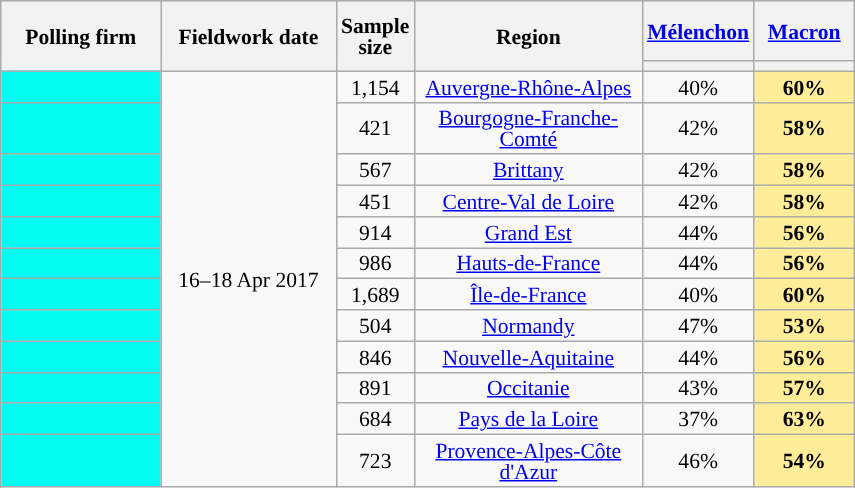<table class="wikitable sortable" style="text-align:center;font-size:90%;line-height:14px;">
<tr style="height:40px;">
<th style="width:100px;" rowspan="2">Polling firm</th>
<th style="width:110px;" rowspan="2">Fieldwork date</th>
<th style="width:35px;" rowspan="2">Sample<br>size</th>
<th style="width:145px;" rowspan="2">Region</th>
<th class="unsortable" style="width:60px;"><a href='#'>Mélenchon</a><br></th>
<th class="unsortable" style="width:60px;"><a href='#'>Macron</a><br></th>
</tr>
<tr>
<th style="background:"></th>
<th style="background:"></th>
</tr>
<tr>
<td style="background:#04FBF4;"></td>
<td rowspan="12" data-sort-value="2017-04-18">16–18 Apr 2017</td>
<td>1,154</td>
<td><a href='#'>Auvergne-Rhône-Alpes</a></td>
<td>40%</td>
<td style="background:#FFED99;"><strong>60%</strong></td>
</tr>
<tr>
<td style="background:#04FBF4;"></td>
<td>421</td>
<td><a href='#'>Bourgogne-Franche-Comté</a></td>
<td>42%</td>
<td style="background:#FFED99;"><strong>58%</strong></td>
</tr>
<tr>
<td style="background:#04FBF4;"></td>
<td>567</td>
<td><a href='#'>Brittany</a></td>
<td>42%</td>
<td style="background:#FFED99;"><strong>58%</strong></td>
</tr>
<tr>
<td style="background:#04FBF4;"></td>
<td>451</td>
<td><a href='#'>Centre-Val de Loire</a></td>
<td>42%</td>
<td style="background:#FFED99;"><strong>58%</strong></td>
</tr>
<tr>
<td style="background:#04FBF4;"></td>
<td>914</td>
<td><a href='#'>Grand Est</a></td>
<td>44%</td>
<td style="background:#FFED99;"><strong>56%</strong></td>
</tr>
<tr>
<td style="background:#04FBF4;"></td>
<td>986</td>
<td><a href='#'>Hauts-de-France</a></td>
<td>44%</td>
<td style="background:#FFED99;"><strong>56%</strong></td>
</tr>
<tr>
<td style="background:#04FBF4;"></td>
<td>1,689</td>
<td><a href='#'>Île-de-France</a></td>
<td>40%</td>
<td style="background:#FFED99;"><strong>60%</strong></td>
</tr>
<tr>
<td style="background:#04FBF4;"></td>
<td>504</td>
<td><a href='#'>Normandy</a></td>
<td>47%</td>
<td style="background:#FFED99;"><strong>53%</strong></td>
</tr>
<tr>
<td style="background:#04FBF4;"></td>
<td>846</td>
<td><a href='#'>Nouvelle-Aquitaine</a></td>
<td>44%</td>
<td style="background:#FFED99;"><strong>56%</strong></td>
</tr>
<tr>
<td style="background:#04FBF4;"></td>
<td>891</td>
<td><a href='#'>Occitanie</a></td>
<td>43%</td>
<td style="background:#FFED99;"><strong>57%</strong></td>
</tr>
<tr>
<td style="background:#04FBF4;"></td>
<td>684</td>
<td><a href='#'>Pays de la Loire</a></td>
<td>37%</td>
<td style="background:#FFED99;"><strong>63%</strong></td>
</tr>
<tr>
<td style="background:#04FBF4;"></td>
<td>723</td>
<td><a href='#'>Provence-Alpes-Côte d'Azur</a></td>
<td>46%</td>
<td style="background:#FFED99;"><strong>54%</strong></td>
</tr>
</table>
